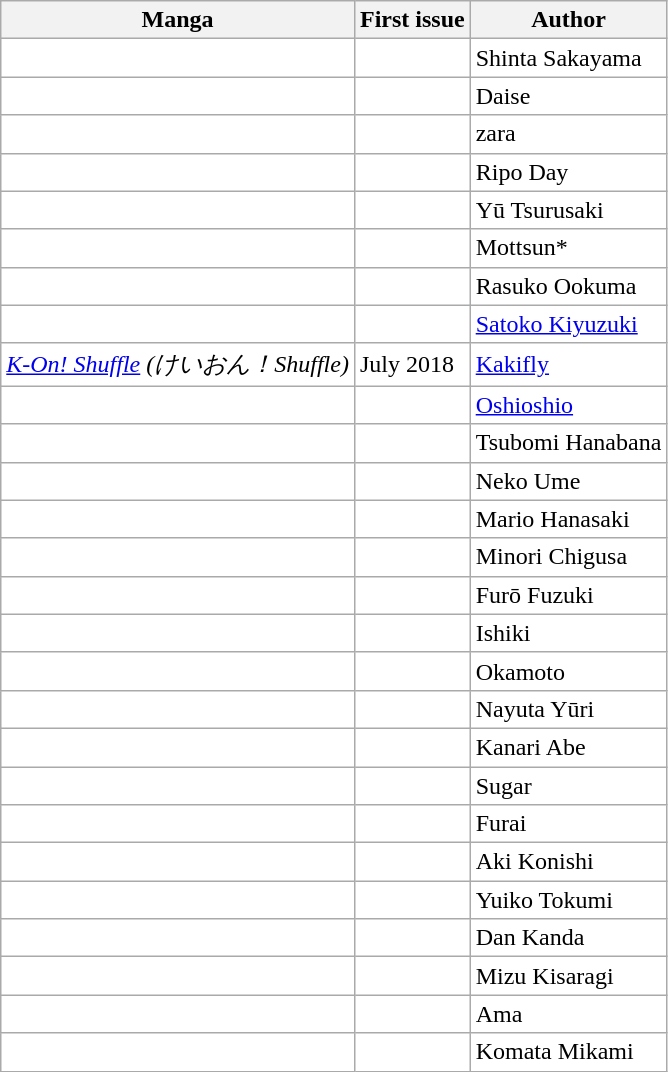<table class="wikitable sortable" style="background: #FFF;">
<tr>
<th>Manga</th>
<th>First issue</th>
<th>Author</th>
</tr>
<tr>
<td></td>
<td></td>
<td>Shinta Sakayama</td>
</tr>
<tr>
<td></td>
<td></td>
<td>Daise</td>
</tr>
<tr>
<td></td>
<td></td>
<td>zara</td>
</tr>
<tr>
<td></td>
<td></td>
<td>Ripo Day</td>
</tr>
<tr>
<td></td>
<td></td>
<td>Yū Tsurusaki</td>
</tr>
<tr>
<td></td>
<td></td>
<td>Mottsun*</td>
</tr>
<tr>
<td></td>
<td></td>
<td>Rasuko Ookuma</td>
</tr>
<tr>
<td></td>
<td></td>
<td><a href='#'>Satoko Kiyuzuki</a></td>
</tr>
<tr>
<td><em><a href='#'>K-On! Shuffle</a> (けいおん！Shuffle)</em></td>
<td>July 2018</td>
<td><a href='#'>Kakifly</a></td>
</tr>
<tr>
<td></td>
<td></td>
<td><a href='#'>Oshioshio</a></td>
</tr>
<tr>
<td></td>
<td></td>
<td>Tsubomi Hanabana</td>
</tr>
<tr>
<td></td>
<td></td>
<td>Neko Ume</td>
</tr>
<tr>
<td></td>
<td></td>
<td>Mario Hanasaki</td>
</tr>
<tr>
<td></td>
<td></td>
<td>Minori Chigusa</td>
</tr>
<tr>
<td></td>
<td></td>
<td>Furō Fuzuki</td>
</tr>
<tr>
<td></td>
<td></td>
<td>Ishiki</td>
</tr>
<tr>
<td></td>
<td></td>
<td>Okamoto</td>
</tr>
<tr>
<td></td>
<td></td>
<td>Nayuta Yūri</td>
</tr>
<tr>
<td></td>
<td></td>
<td>Kanari Abe</td>
</tr>
<tr>
<td></td>
<td></td>
<td>Sugar</td>
</tr>
<tr>
<td></td>
<td></td>
<td>Furai</td>
</tr>
<tr>
<td></td>
<td></td>
<td>Aki Konishi</td>
</tr>
<tr>
<td></td>
<td></td>
<td>Yuiko Tokumi</td>
</tr>
<tr>
<td></td>
<td></td>
<td>Dan Kanda</td>
</tr>
<tr>
<td></td>
<td></td>
<td>Mizu Kisaragi</td>
</tr>
<tr>
<td></td>
<td></td>
<td>Ama</td>
</tr>
<tr>
<td></td>
<td></td>
<td>Komata Mikami</td>
</tr>
</table>
